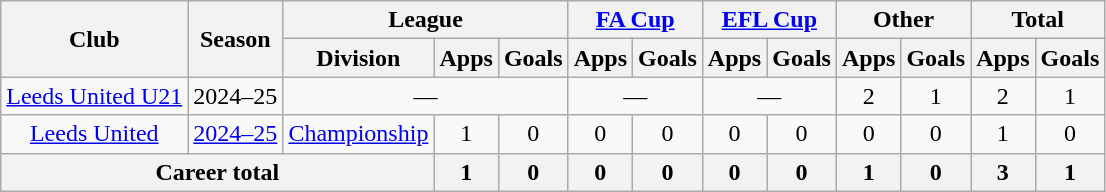<table class="wikitable" style="text-align: center;">
<tr>
<th rowspan="2">Club</th>
<th rowspan="2">Season</th>
<th colspan="3">League</th>
<th colspan="2"><a href='#'>FA Cup</a></th>
<th colspan="2"><a href='#'>EFL Cup</a></th>
<th colspan="2">Other</th>
<th colspan="2">Total</th>
</tr>
<tr>
<th>Division</th>
<th>Apps</th>
<th>Goals</th>
<th>Apps</th>
<th>Goals</th>
<th>Apps</th>
<th>Goals</th>
<th>Apps</th>
<th>Goals</th>
<th>Apps</th>
<th>Goals</th>
</tr>
<tr>
<td><a href='#'>Leeds United U21</a></td>
<td>2024–25</td>
<td colspan="3">—</td>
<td colspan="2">—</td>
<td colspan="2">—</td>
<td>2</td>
<td>1</td>
<td>2</td>
<td>1</td>
</tr>
<tr>
<td><a href='#'>Leeds United</a></td>
<td><a href='#'>2024–25</a></td>
<td><a href='#'>Championship</a></td>
<td>1</td>
<td>0</td>
<td>0</td>
<td>0</td>
<td>0</td>
<td>0</td>
<td 0>0</td>
<td>0</td>
<td>1</td>
<td>0</td>
</tr>
<tr>
<th colspan="3">Career total</th>
<th>1</th>
<th>0</th>
<th>0</th>
<th>0</th>
<th>0</th>
<th>0</th>
<th>1</th>
<th>0</th>
<th>3</th>
<th>1</th>
</tr>
</table>
